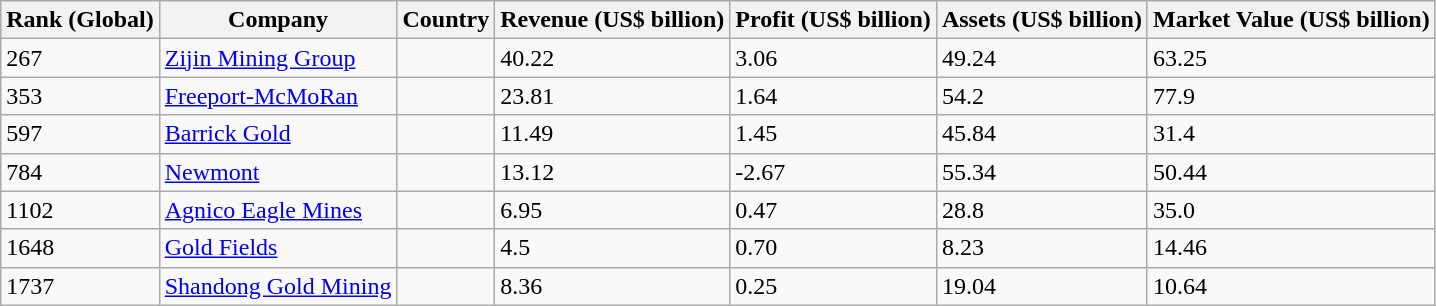<table class="wikitable sortable">
<tr>
<th>Rank (Global)</th>
<th>Company</th>
<th>Country</th>
<th>Revenue (US$ billion)</th>
<th>Profit (US$ billion)</th>
<th>Assets (US$ billion)</th>
<th>Market Value (US$ billion)</th>
</tr>
<tr>
<td>267</td>
<td><a href='#'>Zijin Mining Group</a></td>
<td></td>
<td>40.22</td>
<td>3.06</td>
<td>49.24</td>
<td>63.25</td>
</tr>
<tr>
<td>353</td>
<td><a href='#'>Freeport-McMoRan</a></td>
<td></td>
<td>23.81</td>
<td>1.64</td>
<td>54.2</td>
<td>77.9</td>
</tr>
<tr>
<td>597</td>
<td><a href='#'>Barrick Gold</a></td>
<td></td>
<td>11.49</td>
<td>1.45</td>
<td>45.84</td>
<td>31.4</td>
</tr>
<tr>
<td>784</td>
<td><a href='#'>Newmont</a></td>
<td></td>
<td>13.12</td>
<td>-2.67</td>
<td>55.34</td>
<td>50.44</td>
</tr>
<tr>
<td>1102</td>
<td><a href='#'>Agnico Eagle Mines</a></td>
<td></td>
<td>6.95</td>
<td>0.47</td>
<td>28.8</td>
<td>35.0</td>
</tr>
<tr>
<td>1648</td>
<td><a href='#'>Gold Fields</a></td>
<td></td>
<td>4.5</td>
<td>0.70</td>
<td>8.23</td>
<td>14.46</td>
</tr>
<tr>
<td>1737</td>
<td><a href='#'>Shandong Gold Mining</a></td>
<td></td>
<td>8.36</td>
<td>0.25</td>
<td>19.04</td>
<td>10.64</td>
</tr>
</table>
